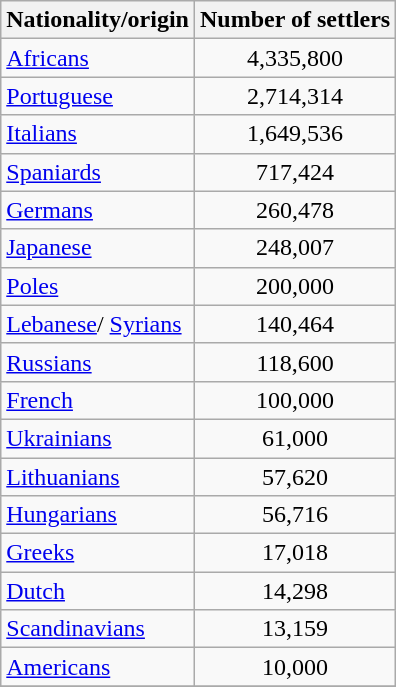<table class="wikitable" style="text-align:center;">
<tr>
<th>Nationality/origin</th>
<th>Number of settlers</th>
</tr>
<tr>
<td align="left"> <a href='#'>Africans</a></td>
<td>4,335,800</td>
</tr>
<tr>
<td align="left"> <a href='#'>Portuguese</a></td>
<td>2,714,314</td>
</tr>
<tr>
<td align="left"> <a href='#'>Italians</a></td>
<td>1,649,536</td>
</tr>
<tr>
<td align="left"> <a href='#'>Spaniards</a></td>
<td>717,424</td>
</tr>
<tr>
<td align="left"> <a href='#'>Germans</a></td>
<td>260,478</td>
</tr>
<tr>
<td align="left"> <a href='#'>Japanese</a></td>
<td>248,007</td>
</tr>
<tr>
<td align="left"> <a href='#'>Poles</a></td>
<td>200,000</td>
</tr>
<tr>
<td align="left"> <a href='#'>Lebanese</a>/ <a href='#'>Syrians</a></td>
<td>140,464</td>
</tr>
<tr>
<td align="left"> <a href='#'>Russians</a></td>
<td>118,600</td>
</tr>
<tr>
<td align="left"> <a href='#'>French</a></td>
<td>100,000</td>
</tr>
<tr>
<td align="left"> <a href='#'>Ukrainians</a></td>
<td>61,000</td>
</tr>
<tr>
<td align="left"> <a href='#'>Lithuanians</a></td>
<td>57,620</td>
</tr>
<tr>
<td align="left"> <a href='#'>Hungarians</a></td>
<td>56,716</td>
</tr>
<tr>
<td align="left"> <a href='#'>Greeks</a></td>
<td>17,018</td>
</tr>
<tr>
<td align="left"> <a href='#'>Dutch</a></td>
<td>14,298</td>
</tr>
<tr>
<td align="left"> <a href='#'>Scandinavians</a></td>
<td>13,159</td>
</tr>
<tr>
<td align="left"> <a href='#'>Americans</a></td>
<td>10,000</td>
</tr>
<tr>
</tr>
</table>
